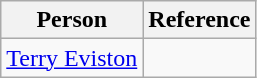<table class="wikitable">
<tr>
<th>Person</th>
<th>Reference</th>
</tr>
<tr>
<td> <a href='#'>Terry Eviston</a></td>
<td align=center></td>
</tr>
</table>
